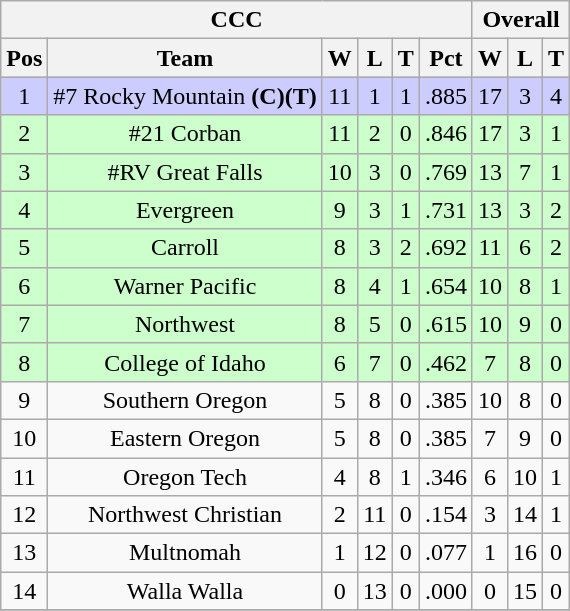<table class="wikitable" style="text-align:center;">
<tr>
<th colspan=6><strong>CCC</strong></th>
<th colspan=3><strong>Overall</strong></th>
</tr>
<tr>
<th><strong>Pos</strong></th>
<th><strong>Team</strong></th>
<th><strong>W</strong></th>
<th><strong>L</strong></th>
<th><strong>T</strong></th>
<th><strong>Pct</strong></th>
<th><strong>W</strong></th>
<th><strong>L</strong></th>
<th><strong>T</strong></th>
</tr>
<tr style="background:#ccf;">
<td>1</td>
<td>#7 Rocky Mountain <strong>(C)(T)</strong></td>
<td>11</td>
<td>1</td>
<td>1</td>
<td>.885</td>
<td>17</td>
<td>3</td>
<td>4</td>
</tr>
<tr style="background:#cfc;">
<td>2</td>
<td>#21 Corban</td>
<td>11</td>
<td>2</td>
<td>0</td>
<td>.846</td>
<td>17</td>
<td>3</td>
<td>1</td>
</tr>
<tr style="background:#cfc;">
<td>3</td>
<td>#RV Great Falls</td>
<td>10</td>
<td>3</td>
<td>0</td>
<td>.769</td>
<td>13</td>
<td>7</td>
<td>1</td>
</tr>
<tr style="background:#cfc;">
<td>4</td>
<td>Evergreen</td>
<td>9</td>
<td>3</td>
<td>1</td>
<td>.731</td>
<td>13</td>
<td>3</td>
<td>2</td>
</tr>
<tr style="background:#cfc;">
<td>5</td>
<td>Carroll</td>
<td>8</td>
<td>3</td>
<td>2</td>
<td>.692</td>
<td>11</td>
<td>6</td>
<td>2</td>
</tr>
<tr style="background:#cfc;">
<td>6</td>
<td>Warner Pacific</td>
<td>8</td>
<td>4</td>
<td>1</td>
<td>.654</td>
<td>10</td>
<td>8</td>
<td>1</td>
</tr>
<tr style="background:#cfc;">
<td>7</td>
<td>Northwest</td>
<td>8</td>
<td>5</td>
<td>0</td>
<td>.615</td>
<td>10</td>
<td>9</td>
<td>0</td>
</tr>
<tr style="background:#cfc;">
<td>8</td>
<td>College of Idaho</td>
<td>6</td>
<td>7</td>
<td>0</td>
<td>.462</td>
<td>7</td>
<td>8</td>
<td>0</td>
</tr>
<tr>
<td>9</td>
<td>Southern Oregon</td>
<td>5</td>
<td>8</td>
<td>0</td>
<td>.385</td>
<td>10</td>
<td>8</td>
<td>0</td>
</tr>
<tr>
<td>10</td>
<td>Eastern Oregon</td>
<td>5</td>
<td>8</td>
<td>0</td>
<td>.385</td>
<td>7</td>
<td>9</td>
<td>0</td>
</tr>
<tr>
<td>11</td>
<td>Oregon Tech</td>
<td>4</td>
<td>8</td>
<td>1</td>
<td>.346</td>
<td>6</td>
<td>10</td>
<td>1</td>
</tr>
<tr>
<td>12</td>
<td>Northwest Christian</td>
<td>2</td>
<td>11</td>
<td>0</td>
<td>.154</td>
<td>3</td>
<td>14</td>
<td>1</td>
</tr>
<tr>
<td>13</td>
<td>Multnomah</td>
<td>1</td>
<td>12</td>
<td>0</td>
<td>.077</td>
<td>1</td>
<td>16</td>
<td>0</td>
</tr>
<tr>
<td>14</td>
<td>Walla Walla</td>
<td>0</td>
<td>13</td>
<td>0</td>
<td>.000</td>
<td>0</td>
<td>15</td>
<td>0</td>
</tr>
<tr>
</tr>
</table>
